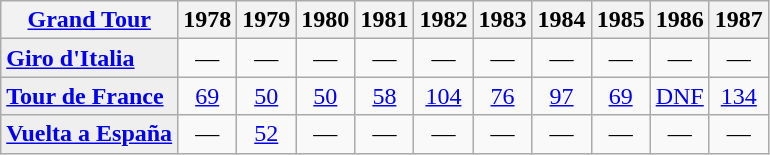<table class="wikitable">
<tr>
<th scope="col"><a href='#'>Grand Tour</a></th>
<th scope="col">1978</th>
<th scope="col">1979</th>
<th scope="col">1980</th>
<th scope="col">1981</th>
<th scope="col">1982</th>
<th scope="col">1983</th>
<th scope="col">1984</th>
<th scope="col">1985</th>
<th scope="col">1986</th>
<th scope="col">1987</th>
</tr>
<tr style="text-align:center;">
<td style="text-align:left; background:#efefef;"> <strong><a href='#'>Giro d'Italia</a></strong></td>
<td>—</td>
<td>—</td>
<td>—</td>
<td>—</td>
<td>—</td>
<td>—</td>
<td>—</td>
<td>—</td>
<td>—</td>
<td>—</td>
</tr>
<tr style="text-align:center;">
<td style="text-align:left; background:#efefef;"> <strong><a href='#'>Tour de France</a></strong></td>
<td><a href='#'>69</a></td>
<td><a href='#'>50</a></td>
<td><a href='#'>50</a></td>
<td><a href='#'>58</a></td>
<td><a href='#'>104</a></td>
<td><a href='#'>76</a></td>
<td><a href='#'>97</a></td>
<td><a href='#'>69</a></td>
<td><a href='#'>DNF</a></td>
<td><a href='#'>134</a></td>
</tr>
<tr style="text-align:center;">
<td style="text-align:left; background:#efefef;"> <strong><a href='#'>Vuelta a España</a></strong></td>
<td>—</td>
<td><a href='#'>52</a></td>
<td>—</td>
<td>—</td>
<td>—</td>
<td>—</td>
<td>—</td>
<td>—</td>
<td>—</td>
<td>—</td>
</tr>
</table>
